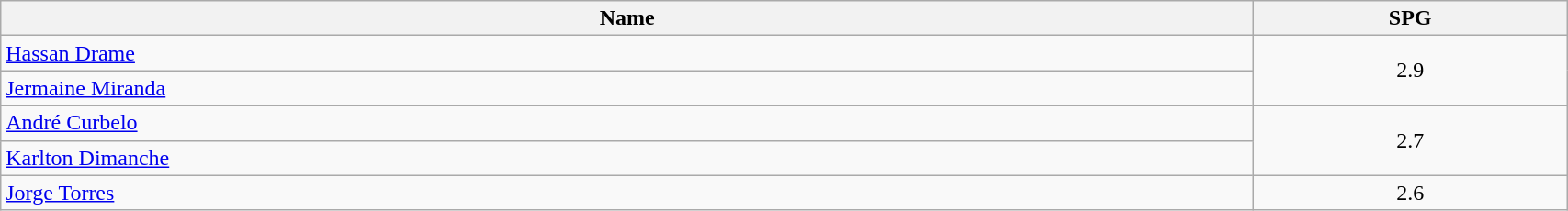<table class=wikitable width="90%">
<tr>
<th width="80%">Name</th>
<th width="20%">SPG</th>
</tr>
<tr>
<td> <a href='#'>Hassan Drame</a></td>
<td align=center rowspan=2>2.9</td>
</tr>
<tr>
<td> <a href='#'>Jermaine Miranda</a></td>
</tr>
<tr>
<td> <a href='#'>André Curbelo</a></td>
<td align=center rowspan=2>2.7</td>
</tr>
<tr>
<td> <a href='#'>Karlton Dimanche</a></td>
</tr>
<tr>
<td> <a href='#'>Jorge Torres</a></td>
<td align=center>2.6</td>
</tr>
</table>
